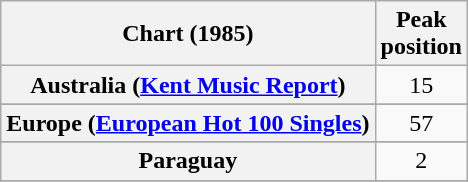<table class="wikitable sortable plainrowheaders" style="text-align:center">
<tr>
<th>Chart (1985)</th>
<th>Peak<br>position</th>
</tr>
<tr>
<th scope="row">Australia (<a href='#'>Kent Music Report</a>)</th>
<td>15</td>
</tr>
<tr>
</tr>
<tr>
</tr>
<tr>
</tr>
<tr>
<th scope="row">Europe (<a href='#'>European Hot 100 Singles</a>)</th>
<td>57</td>
</tr>
<tr>
</tr>
<tr>
</tr>
<tr>
<th scope="row">Paraguay</th>
<td>2</td>
</tr>
<tr>
</tr>
<tr>
</tr>
<tr>
</tr>
<tr>
</tr>
<tr>
</tr>
</table>
